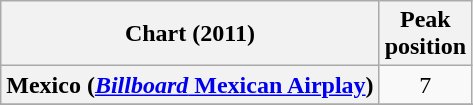<table class="wikitable sortable plainrowheaders" style="text-align:center">
<tr>
<th scope="col">Chart (2011)</th>
<th scope="col">Peak<br>position</th>
</tr>
<tr>
<th scope="row">Mexico (<a href='#'><em>Billboard</em> Mexican Airplay</a>)</th>
<td>7</td>
</tr>
<tr>
</tr>
<tr>
</tr>
<tr>
</tr>
<tr>
</tr>
<tr>
</tr>
</table>
